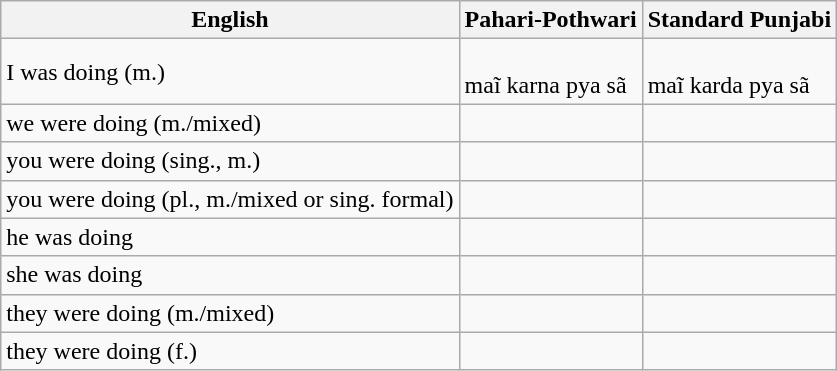<table class="wikitable">
<tr>
<th>English</th>
<th>Pahari-Pothwari</th>
<th>Standard Punjabi</th>
</tr>
<tr>
<td>I was doing (m.)</td>
<td><br>maĩ karna pya sã</td>
<td><br>maĩ karda pya sã</td>
</tr>
<tr>
<td>we were doing (m./mixed)</td>
<td></td>
<td></td>
</tr>
<tr>
<td>you were doing (sing., m.)</td>
<td></td>
<td></td>
</tr>
<tr>
<td>you were doing (pl., m./mixed or sing. formal)</td>
<td></td>
<td></td>
</tr>
<tr>
<td>he was doing</td>
<td></td>
<td></td>
</tr>
<tr>
<td>she was doing</td>
<td></td>
<td></td>
</tr>
<tr>
<td>they were doing (m./mixed)</td>
<td></td>
<td></td>
</tr>
<tr>
<td>they were doing (f.)</td>
<td></td>
<td></td>
</tr>
</table>
